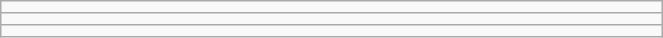<table class="wikitable" style=" text-align:center; font-size:110%;" width="35%">
<tr>
<td></td>
</tr>
<tr>
<td></td>
</tr>
<tr>
<td></td>
</tr>
</table>
